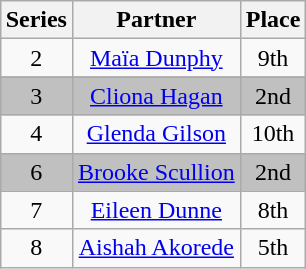<table class="wikitable sortable" style="margin:auto; text-align:center;">
<tr>
<th>Series</th>
<th>Partner</th>
<th>Place</th>
</tr>
<tr>
<td>2</td>
<td><a href='#'>Maïa Dunphy</a></td>
<td>9th</td>
</tr>
<tr>
</tr>
<tr bgcolor="silver">
<td>3</td>
<td><a href='#'>Cliona Hagan</a></td>
<td>2nd</td>
</tr>
<tr>
<td>4</td>
<td><a href='#'>Glenda Gilson</a></td>
<td>10th</td>
</tr>
<tr style="background:Silver;">
<td>6</td>
<td><a href='#'>Brooke Scullion</a></td>
<td>2nd</td>
</tr>
<tr>
<td>7</td>
<td><a href='#'>Eileen Dunne</a></td>
<td>8th</td>
</tr>
<tr>
<td>8</td>
<td><a href='#'>Aishah Akorede</a></td>
<td>5th</td>
</tr>
</table>
